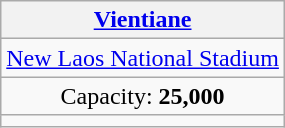<table class="wikitable" style="text-align:center">
<tr>
<th> <a href='#'>Vientiane</a></th>
</tr>
<tr>
<td><a href='#'>New Laos National Stadium</a></td>
</tr>
<tr>
<td>Capacity: <strong>25,000</strong></td>
</tr>
<tr>
<td></td>
</tr>
</table>
